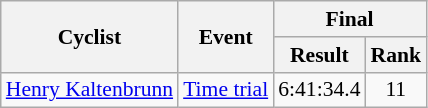<table class=wikitable style="font-size:90%">
<tr>
<th rowspan=2>Cyclist</th>
<th rowspan=2>Event</th>
<th colspan=2>Final</th>
</tr>
<tr>
<th>Result</th>
<th>Rank</th>
</tr>
<tr>
<td><a href='#'>Henry Kaltenbrunn</a></td>
<td><a href='#'>Time trial</a></td>
<td align=center>6:41:34.4</td>
<td align=center>11</td>
</tr>
</table>
